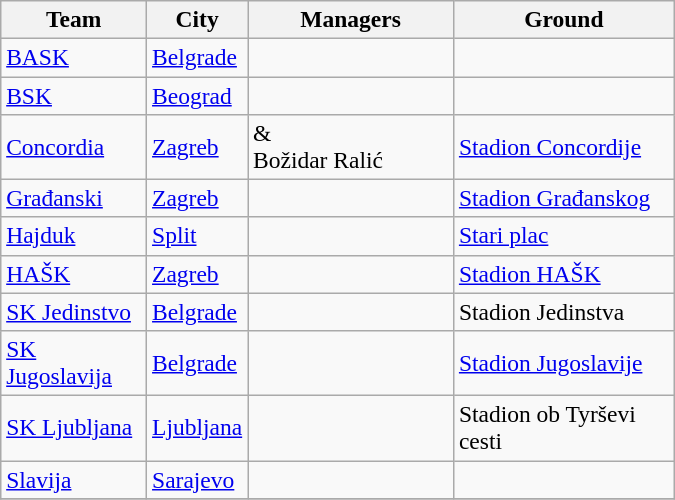<table class="wikitable sortable" style="text-align: left; font-size:98%;">
<tr>
<th width="90">Team</th>
<th width="60">City</th>
<th width="130">Managers</th>
<th width="140">Ground</th>
</tr>
<tr>
<td><a href='#'>BASK</a></td>
<td><a href='#'>Belgrade</a></td>
<td> </td>
<td></td>
</tr>
<tr>
<td><a href='#'>BSK</a></td>
<td><a href='#'>Beograd</a></td>
<td> </td>
<td></td>
</tr>
<tr>
<td><a href='#'>Concordia</a></td>
<td><a href='#'>Zagreb</a></td>
<td>  & <br> Božidar Ralić</td>
<td><a href='#'>Stadion Concordije</a></td>
</tr>
<tr>
<td><a href='#'>Građanski</a></td>
<td><a href='#'>Zagreb</a></td>
<td> </td>
<td><a href='#'>Stadion Građanskog</a></td>
</tr>
<tr>
<td><a href='#'>Hajduk</a></td>
<td><a href='#'>Split</a></td>
<td> </td>
<td><a href='#'>Stari plac</a></td>
</tr>
<tr>
<td><a href='#'>HAŠK</a></td>
<td><a href='#'>Zagreb</a></td>
<td> </td>
<td><a href='#'>Stadion HAŠK</a></td>
</tr>
<tr>
<td><a href='#'>SK Jedinstvo</a></td>
<td><a href='#'>Belgrade</a></td>
<td> </td>
<td>Stadion Jedinstva</td>
</tr>
<tr>
<td><a href='#'>SK Jugoslavija</a></td>
<td><a href='#'>Belgrade</a></td>
<td> </td>
<td><a href='#'>Stadion Jugoslavije</a></td>
</tr>
<tr>
<td><a href='#'>SK Ljubljana</a></td>
<td><a href='#'>Ljubljana</a></td>
<td> </td>
<td>Stadion ob Tyrševi cesti</td>
</tr>
<tr>
<td><a href='#'>Slavija</a></td>
<td><a href='#'>Sarajevo</a></td>
<td> </td>
<td></td>
</tr>
<tr>
</tr>
</table>
